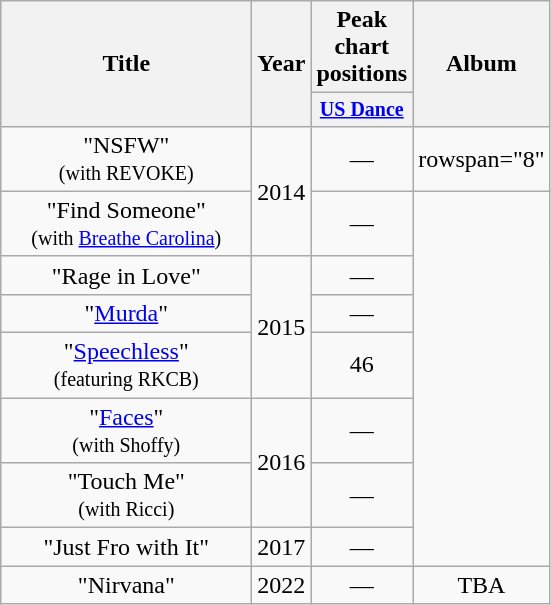<table class="wikitable plainrowheaders" style="text-align:center;">
<tr>
<th rowspan="2" scope="col" style="width: 10em;">Title</th>
<th rowspan="2" scope="col">Year</th>
<th>Peak chart positions</th>
<th rowspan="2" scope="col">Album</th>
</tr>
<tr style="font-size:smaller;">
<th style="width:40px;"><a href='#'>US Dance</a><br></th>
</tr>
<tr>
<td>"NSFW"<br><small>(with REVOKE)</small></td>
<td rowspan="2">2014</td>
<td>—</td>
<td>rowspan="8" </td>
</tr>
<tr>
<td>"Find Someone" <br><small>(with <a href='#'>Breathe Carolina</a>)</small></td>
<td>―</td>
</tr>
<tr>
<td>"Rage in Love"</td>
<td rowspan="3">2015</td>
<td>—</td>
</tr>
<tr>
<td>"<a href='#'>Murda</a>"</td>
<td>—</td>
</tr>
<tr>
<td>"<a href='#'>Speechless</a>"<br><small>(featuring RKCB)</small></td>
<td>46</td>
</tr>
<tr>
<td>"<a href='#'>Faces</a>"<br><small>(with Shoffy)</small></td>
<td rowspan="2">2016</td>
<td>—</td>
</tr>
<tr>
<td>"Touch Me"<br><small>(with Ricci)</small></td>
<td>—</td>
</tr>
<tr>
<td>"Just Fro with It"</td>
<td>2017</td>
<td>—</td>
</tr>
<tr>
<td>"Nirvana"</td>
<td>2022</td>
<td>—</td>
<td>TBA</td>
</tr>
</table>
